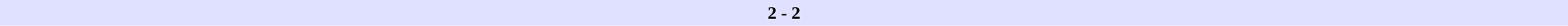<table border=0 cellspacing=0 cellpadding=2 style=font-size:90% width=100%>
<tr bgcolor=#e0e0ff>
<td align=right width=40%></td>
<th>2 - 2</th>
<td align=left width=40%></td>
</tr>
</table>
